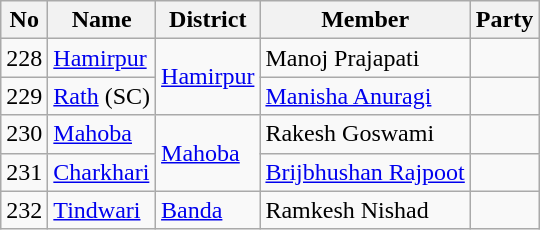<table class="wikitable sortable">
<tr>
<th>No</th>
<th>Name</th>
<th>District</th>
<th>Member</th>
<th colspan="2">Party</th>
</tr>
<tr>
<td>228</td>
<td><a href='#'>Hamirpur</a></td>
<td rowspan="2"><a href='#'>Hamirpur</a></td>
<td>Manoj Prajapati</td>
<td></td>
</tr>
<tr>
<td>229</td>
<td><a href='#'>Rath</a> (SC)</td>
<td><a href='#'>Manisha Anuragi</a></td>
<td></td>
</tr>
<tr>
<td>230</td>
<td><a href='#'>Mahoba</a></td>
<td rowspan="2"><a href='#'>Mahoba</a></td>
<td>Rakesh Goswami</td>
<td></td>
</tr>
<tr>
<td>231</td>
<td><a href='#'>Charkhari</a></td>
<td><a href='#'>Brijbhushan Rajpoot</a></td>
<td></td>
</tr>
<tr>
<td>232</td>
<td><a href='#'>Tindwari</a></td>
<td><a href='#'>Banda</a></td>
<td>Ramkesh Nishad</td>
<td></td>
</tr>
</table>
